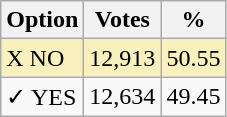<table class="wikitable">
<tr>
<th>Option</th>
<th>Votes</th>
<th>%</th>
</tr>
<tr>
<td style=background:#f8f1bd>X NO</td>
<td style=background:#f8f1bd>12,913</td>
<td style=background:#f8f1bd>50.55</td>
</tr>
<tr>
<td>✓ YES</td>
<td>12,634</td>
<td>49.45</td>
</tr>
</table>
